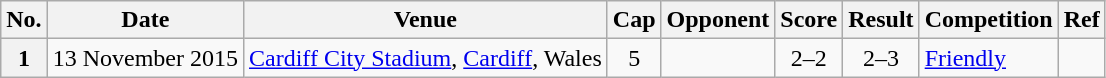<table class="wikitable plainrowheaders">
<tr>
<th scope=col>No.</th>
<th scope=col data-sort-type=date>Date</th>
<th scope=col>Venue</th>
<th scope=col>Cap</th>
<th scope=col>Opponent</th>
<th scope=col>Score</th>
<th scope=col>Result</th>
<th scope=col>Competition</th>
<th>Ref</th>
</tr>
<tr>
<th scope=row style="text-align: center;">1</th>
<td>13 November 2015</td>
<td><a href='#'>Cardiff City Stadium</a>, <a href='#'>Cardiff</a>, Wales</td>
<td style="text-align: center;">5</td>
<td></td>
<td align=center>2–2</td>
<td align=center>2–3</td>
<td><a href='#'>Friendly</a></td>
<td></td>
</tr>
</table>
